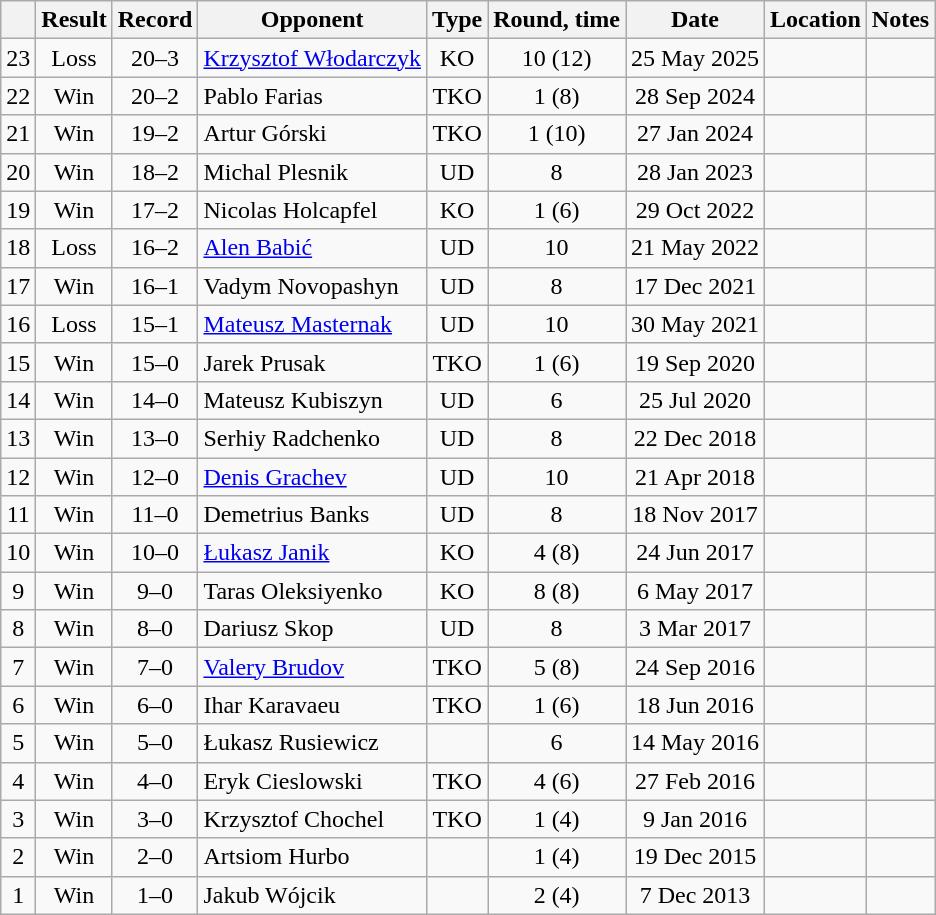<table class="wikitable" style="text-align:center">
<tr>
<th></th>
<th>Result</th>
<th>Record</th>
<th>Opponent</th>
<th>Type</th>
<th>Round, time</th>
<th>Date</th>
<th>Location</th>
<th>Notes</th>
</tr>
<tr>
<td>23</td>
<td>Loss</td>
<td>20–3</td>
<td style="text-align:left;"><a href='#'>Krzysztof Włodarczyk</a></td>
<td>KO</td>
<td>10 (12) </td>
<td>25 May 2025</td>
<td style="text-align:left;"></td>
<td style="text-align:left;"></td>
</tr>
<tr>
<td>22</td>
<td>Win</td>
<td>20–2</td>
<td style="text-align:left;">Pablo Farias</td>
<td>TKO</td>
<td>1 (8) </td>
<td>28 Sep 2024</td>
<td style="text-align:left;"></td>
<td></td>
</tr>
<tr>
<td>21</td>
<td>Win</td>
<td>19–2</td>
<td style="text-align:left;">Artur Górski</td>
<td>TKO</td>
<td>1 (10) </td>
<td>27 Jan 2024</td>
<td style="text-align:left;"></td>
<td style="text-align:left;"></td>
</tr>
<tr>
<td>20</td>
<td>Win</td>
<td>18–2</td>
<td style="text-align:left;">Michal Plesnik</td>
<td>UD</td>
<td>8</td>
<td>28 Jan 2023</td>
<td style="text-align:left;"></td>
<td></td>
</tr>
<tr>
<td>19</td>
<td>Win</td>
<td>17–2</td>
<td style="text-align:left;">Nicolas Holcapfel</td>
<td>KO</td>
<td>1 (6) </td>
<td>29 Oct 2022</td>
<td style="text-align:left;"></td>
<td></td>
</tr>
<tr>
<td>18</td>
<td>Loss</td>
<td>16–2</td>
<td style="text-align:left;"><a href='#'>Alen Babić</a></td>
<td>UD</td>
<td>10</td>
<td>21 May 2022</td>
<td style="text-align:left;"></td>
<td></td>
</tr>
<tr>
<td>17</td>
<td>Win</td>
<td>16–1</td>
<td style="text-align:left;">Vadym Novopashyn</td>
<td>UD</td>
<td>8</td>
<td>17 Dec 2021</td>
<td style="text-align:left;"></td>
<td></td>
</tr>
<tr>
<td>16</td>
<td>Loss</td>
<td>15–1</td>
<td style="text-align:left;"><a href='#'>Mateusz Masternak</a></td>
<td>UD</td>
<td>10</td>
<td>30 May 2021</td>
<td style="text-align:left;"></td>
<td style="text-align:left;"></td>
</tr>
<tr>
<td>15</td>
<td>Win</td>
<td>15–0</td>
<td style="text-align:left;">Jarek Prusak</td>
<td>TKO</td>
<td>1 (6) </td>
<td>19 Sep 2020</td>
<td style="text-align:left;"></td>
<td></td>
</tr>
<tr>
<td>14</td>
<td>Win</td>
<td>14–0</td>
<td style="text-align:left;">Mateusz Kubiszyn</td>
<td>UD</td>
<td>6</td>
<td>25 Jul 2020</td>
<td style="text-align:left;"></td>
<td></td>
</tr>
<tr>
<td>13</td>
<td>Win</td>
<td>13–0</td>
<td style="text-align:left;">Serhiy Radchenko</td>
<td>UD</td>
<td>8</td>
<td>22 Dec 2018</td>
<td style="text-align:left;"></td>
<td></td>
</tr>
<tr>
<td>12</td>
<td>Win</td>
<td>12–0</td>
<td style="text-align:left;"><a href='#'>Denis Grachev</a></td>
<td>UD</td>
<td>10</td>
<td>21 Apr 2018</td>
<td style="text-align:left;"></td>
<td style="text-align:left;"></td>
</tr>
<tr>
<td>11</td>
<td>Win</td>
<td>11–0</td>
<td style="text-align:left;">Demetrius Banks</td>
<td>UD</td>
<td>8</td>
<td>18 Nov 2017</td>
<td style="text-align:left;"></td>
<td></td>
</tr>
<tr>
<td>10</td>
<td>Win</td>
<td>10–0</td>
<td style="text-align:left;"><a href='#'>Łukasz Janik</a></td>
<td>KO</td>
<td>4 (8) </td>
<td>24 Jun 2017</td>
<td style="text-align:left;"></td>
<td></td>
</tr>
<tr>
<td>9</td>
<td>Win</td>
<td>9–0</td>
<td style="text-align:left;">Taras Oleksiyenko</td>
<td>KO</td>
<td>8 (8) </td>
<td>6 May 2017</td>
<td style="text-align:left;"></td>
<td></td>
</tr>
<tr>
<td>8</td>
<td>Win</td>
<td>8–0</td>
<td style="text-align:left;">Dariusz Skop</td>
<td>UD</td>
<td>8</td>
<td>3 Mar 2017</td>
<td style="text-align:left;"></td>
<td></td>
</tr>
<tr>
<td>7</td>
<td>Win</td>
<td>7–0</td>
<td style="text-align:left;"><a href='#'>Valery Brudov</a></td>
<td>TKO</td>
<td>5 (8) </td>
<td>24 Sep 2016</td>
<td style="text-align:left;"></td>
<td></td>
</tr>
<tr>
<td>6</td>
<td>Win</td>
<td>6–0</td>
<td style="text-align:left;">Ihar Karavaeu</td>
<td>TKO</td>
<td>1 (6) </td>
<td>18 Jun 2016</td>
<td style="text-align:left;"></td>
<td></td>
</tr>
<tr>
<td>5</td>
<td>Win</td>
<td>5–0</td>
<td style="text-align:left;">Łukasz Rusiewicz</td>
<td></td>
<td>6</td>
<td>14 May 2016</td>
<td style="text-align:left;"></td>
<td></td>
</tr>
<tr>
<td>4</td>
<td>Win</td>
<td>4–0</td>
<td style="text-align:left;">Eryk Cieslowski</td>
<td>TKO</td>
<td>4 (6) </td>
<td>27 Feb 2016</td>
<td style="text-align:left;"></td>
<td></td>
</tr>
<tr>
<td>3</td>
<td>Win</td>
<td>3–0</td>
<td style="text-align:left;">Krzysztof Chochel</td>
<td>TKO</td>
<td>1 (4) </td>
<td>9 Jan 2016</td>
<td style="text-align:left;"></td>
<td></td>
</tr>
<tr>
<td>2</td>
<td>Win</td>
<td>2–0</td>
<td style="text-align:left;">Artsiom Hurbo</td>
<td></td>
<td>1 (4) </td>
<td>19 Dec 2015</td>
<td style="text-align:left;"></td>
<td></td>
</tr>
<tr>
<td>1</td>
<td>Win</td>
<td>1–0</td>
<td style="text-align:left;">Jakub Wójcik</td>
<td></td>
<td>2 (4) </td>
<td>7 Dec 2013</td>
<td style="text-align:left;"></td>
<td></td>
</tr>
</table>
